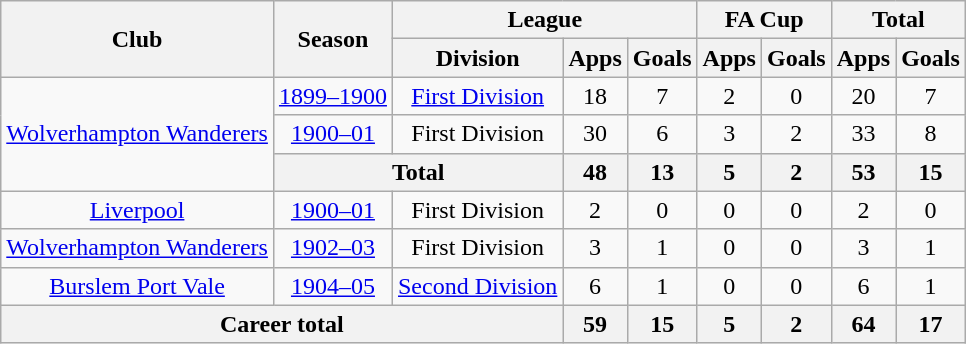<table class="wikitable" style="text-align: center;">
<tr>
<th rowspan="2">Club</th>
<th rowspan="2">Season</th>
<th colspan="3">League</th>
<th colspan="2">FA Cup</th>
<th colspan="2">Total</th>
</tr>
<tr>
<th>Division</th>
<th>Apps</th>
<th>Goals</th>
<th>Apps</th>
<th>Goals</th>
<th>Apps</th>
<th>Goals</th>
</tr>
<tr>
<td rowspan="3"><a href='#'>Wolverhampton Wanderers</a></td>
<td><a href='#'>1899–1900</a></td>
<td><a href='#'>First Division</a></td>
<td>18</td>
<td>7</td>
<td>2</td>
<td>0</td>
<td>20</td>
<td>7</td>
</tr>
<tr>
<td><a href='#'>1900–01</a></td>
<td>First Division</td>
<td>30</td>
<td>6</td>
<td>3</td>
<td>2</td>
<td>33</td>
<td>8</td>
</tr>
<tr>
<th colspan="2">Total</th>
<th>48</th>
<th>13</th>
<th>5</th>
<th>2</th>
<th>53</th>
<th>15</th>
</tr>
<tr>
<td><a href='#'>Liverpool</a></td>
<td><a href='#'>1900–01</a></td>
<td>First Division</td>
<td>2</td>
<td>0</td>
<td>0</td>
<td>0</td>
<td>2</td>
<td>0</td>
</tr>
<tr>
<td><a href='#'>Wolverhampton Wanderers</a></td>
<td><a href='#'>1902–03</a></td>
<td>First Division</td>
<td>3</td>
<td>1</td>
<td>0</td>
<td>0</td>
<td>3</td>
<td>1</td>
</tr>
<tr>
<td><a href='#'>Burslem Port Vale</a></td>
<td><a href='#'>1904–05</a></td>
<td><a href='#'>Second Division</a></td>
<td>6</td>
<td>1</td>
<td>0</td>
<td>0</td>
<td>6</td>
<td>1</td>
</tr>
<tr>
<th colspan="3">Career total</th>
<th>59</th>
<th>15</th>
<th>5</th>
<th>2</th>
<th>64</th>
<th>17</th>
</tr>
</table>
